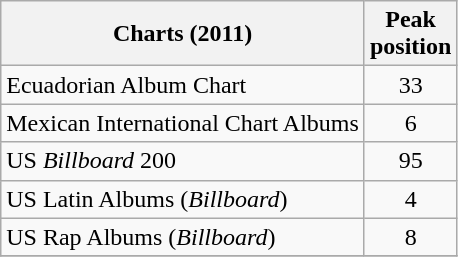<table class="wikitable">
<tr>
<th>Charts (2011)</th>
<th>Peak<br>position</th>
</tr>
<tr>
<td>Ecuadorian Album Chart</td>
<td style="text-align:center;">33</td>
</tr>
<tr>
<td>Mexican International Chart Albums</td>
<td style="text-align:center;">6</td>
</tr>
<tr>
<td>US <em>Billboard</em> 200</td>
<td style="text-align:center;">95</td>
</tr>
<tr>
<td>US Latin Albums (<em>Billboard</em>)</td>
<td style="text-align:center;">4</td>
</tr>
<tr>
<td>US Rap Albums (<em>Billboard</em>)</td>
<td style="text-align:center;">8</td>
</tr>
<tr>
</tr>
</table>
